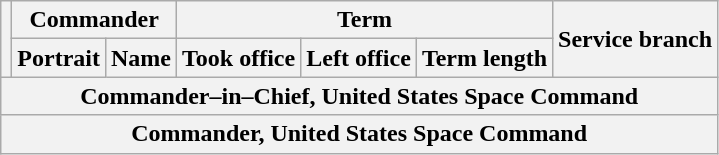<table class="wikitable sortable" style="text-align:center;">
<tr>
<th rowspan=2></th>
<th colspan=2>Commander</th>
<th colspan=3>Term</th>
<th rowspan=2>Service branch</th>
</tr>
<tr>
<th>Portrait</th>
<th>Name</th>
<th>Took office</th>
<th>Left office</th>
<th>Term length</th>
</tr>
<tr>
<th colspan=7>Commander–in–Chief, United States Space Command<br>






</th>
</tr>
<tr>
<th colspan=7>Commander, United States Space Command<br>

</th>
</tr>
</table>
